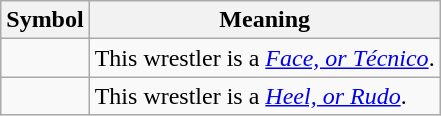<table class="wikitable">
<tr>
<th>Symbol</th>
<th>Meaning</th>
</tr>
<tr>
<td></td>
<td>This wrestler is a <em><a href='#'>Face, or Técnico</a></em>.</td>
</tr>
<tr>
<td></td>
<td>This wrestler is a <em><a href='#'>Heel, or Rudo</a></em>.</td>
</tr>
</table>
